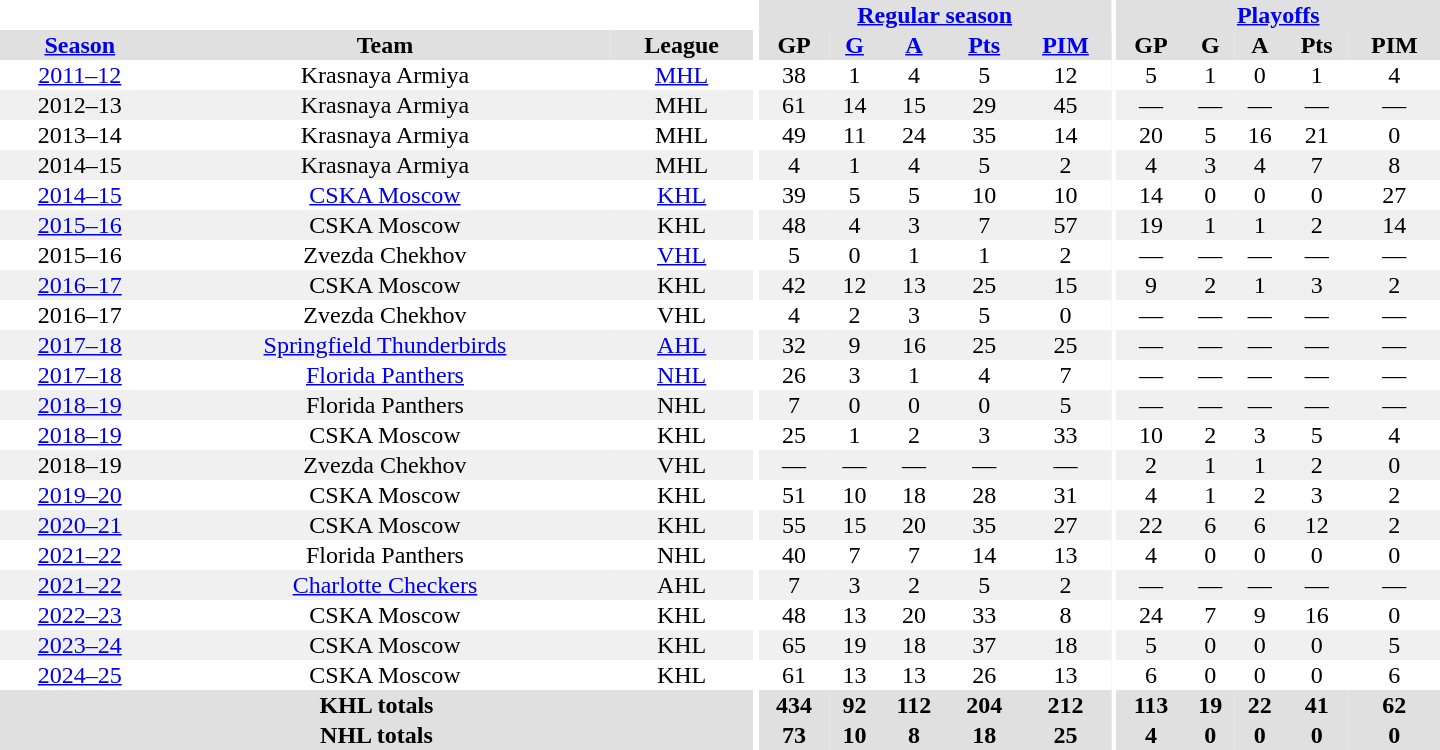<table border="0" cellpadding="1" cellspacing="0" style="text-align:center; width:60em">
<tr bgcolor="#e0e0e0">
<th colspan="3" bgcolor="#ffffff"></th>
<th rowspan="99" bgcolor="#ffffff"></th>
<th colspan="5"><a href='#'>Regular season</a></th>
<th rowspan="99" bgcolor="#ffffff"></th>
<th colspan="5"><a href='#'>Playoffs</a></th>
</tr>
<tr bgcolor="#e0e0e0">
<th><a href='#'>Season</a></th>
<th>Team</th>
<th>League</th>
<th>GP</th>
<th><a href='#'>G</a></th>
<th><a href='#'>A</a></th>
<th><a href='#'>Pts</a></th>
<th><a href='#'>PIM</a></th>
<th>GP</th>
<th>G</th>
<th>A</th>
<th>Pts</th>
<th>PIM</th>
</tr>
<tr>
<td><a href='#'>2011–12</a></td>
<td>Krasnaya Armiya</td>
<td><a href='#'>MHL</a></td>
<td>38</td>
<td>1</td>
<td>4</td>
<td>5</td>
<td>12</td>
<td>5</td>
<td>1</td>
<td>0</td>
<td>1</td>
<td>4</td>
</tr>
<tr bgcolor="#f0f0f0">
<td>2012–13</td>
<td>Krasnaya Armiya</td>
<td>MHL</td>
<td>61</td>
<td>14</td>
<td>15</td>
<td>29</td>
<td>45</td>
<td>—</td>
<td>—</td>
<td>—</td>
<td>—</td>
<td>—</td>
</tr>
<tr>
<td>2013–14</td>
<td>Krasnaya Armiya</td>
<td>MHL</td>
<td>49</td>
<td>11</td>
<td>24</td>
<td>35</td>
<td>14</td>
<td>20</td>
<td>5</td>
<td>16</td>
<td>21</td>
<td>0</td>
</tr>
<tr bgcolor="#f0f0f0">
<td>2014–15</td>
<td>Krasnaya Armiya</td>
<td>MHL</td>
<td>4</td>
<td>1</td>
<td>4</td>
<td>5</td>
<td>2</td>
<td>4</td>
<td>3</td>
<td>4</td>
<td>7</td>
<td>8</td>
</tr>
<tr>
<td><a href='#'>2014–15</a></td>
<td><a href='#'>CSKA Moscow</a></td>
<td><a href='#'>KHL</a></td>
<td>39</td>
<td>5</td>
<td>5</td>
<td>10</td>
<td>10</td>
<td>14</td>
<td>0</td>
<td>0</td>
<td>0</td>
<td>27</td>
</tr>
<tr bgcolor="#f0f0f0">
<td><a href='#'>2015–16</a></td>
<td>CSKA Moscow</td>
<td>KHL</td>
<td>48</td>
<td>4</td>
<td>3</td>
<td>7</td>
<td>57</td>
<td>19</td>
<td>1</td>
<td>1</td>
<td>2</td>
<td>14</td>
</tr>
<tr>
<td>2015–16</td>
<td>Zvezda Chekhov</td>
<td><a href='#'>VHL</a></td>
<td>5</td>
<td>0</td>
<td>1</td>
<td>1</td>
<td>2</td>
<td>—</td>
<td>—</td>
<td>—</td>
<td>—</td>
<td>—</td>
</tr>
<tr bgcolor="#f0f0f0">
<td><a href='#'>2016–17</a></td>
<td>CSKA Moscow</td>
<td>KHL</td>
<td>42</td>
<td>12</td>
<td>13</td>
<td>25</td>
<td>15</td>
<td>9</td>
<td>2</td>
<td>1</td>
<td>3</td>
<td>2</td>
</tr>
<tr>
<td>2016–17</td>
<td>Zvezda Chekhov</td>
<td>VHL</td>
<td>4</td>
<td>2</td>
<td>3</td>
<td>5</td>
<td>0</td>
<td>—</td>
<td>—</td>
<td>—</td>
<td>—</td>
<td>—</td>
</tr>
<tr bgcolor="#f0f0f0">
<td><a href='#'>2017–18</a></td>
<td><a href='#'>Springfield Thunderbirds</a></td>
<td><a href='#'>AHL</a></td>
<td>32</td>
<td>9</td>
<td>16</td>
<td>25</td>
<td>25</td>
<td>—</td>
<td>—</td>
<td>—</td>
<td>—</td>
<td>—</td>
</tr>
<tr>
<td><a href='#'>2017–18</a></td>
<td><a href='#'>Florida Panthers</a></td>
<td><a href='#'>NHL</a></td>
<td>26</td>
<td>3</td>
<td>1</td>
<td>4</td>
<td>7</td>
<td>—</td>
<td>—</td>
<td>—</td>
<td>—</td>
<td>—</td>
</tr>
<tr bgcolor="#f0f0f0">
<td><a href='#'>2018–19</a></td>
<td>Florida Panthers</td>
<td>NHL</td>
<td>7</td>
<td>0</td>
<td>0</td>
<td>0</td>
<td>5</td>
<td>—</td>
<td>—</td>
<td>—</td>
<td>—</td>
<td>—</td>
</tr>
<tr>
<td><a href='#'>2018–19</a></td>
<td>CSKA Moscow</td>
<td>KHL</td>
<td>25</td>
<td>1</td>
<td>2</td>
<td>3</td>
<td>33</td>
<td>10</td>
<td>2</td>
<td>3</td>
<td>5</td>
<td>4</td>
</tr>
<tr bgcolor="#f0f0f0">
<td>2018–19</td>
<td>Zvezda Chekhov</td>
<td>VHL</td>
<td>—</td>
<td>—</td>
<td>—</td>
<td>—</td>
<td>—</td>
<td>2</td>
<td>1</td>
<td>1</td>
<td>2</td>
<td>0</td>
</tr>
<tr>
<td><a href='#'>2019–20</a></td>
<td>CSKA Moscow</td>
<td>KHL</td>
<td>51</td>
<td>10</td>
<td>18</td>
<td>28</td>
<td>31</td>
<td>4</td>
<td>1</td>
<td>2</td>
<td>3</td>
<td>2</td>
</tr>
<tr bgcolor="#f0f0f0">
<td><a href='#'>2020–21</a></td>
<td>CSKA Moscow</td>
<td>KHL</td>
<td>55</td>
<td>15</td>
<td>20</td>
<td>35</td>
<td>27</td>
<td>22</td>
<td>6</td>
<td>6</td>
<td>12</td>
<td>2</td>
</tr>
<tr>
<td><a href='#'>2021–22</a></td>
<td>Florida Panthers</td>
<td>NHL</td>
<td>40</td>
<td>7</td>
<td>7</td>
<td>14</td>
<td>13</td>
<td>4</td>
<td>0</td>
<td>0</td>
<td>0</td>
<td>0</td>
</tr>
<tr bgcolor="#f0f0f0">
<td><a href='#'>2021–22</a></td>
<td><a href='#'>Charlotte Checkers</a></td>
<td>AHL</td>
<td>7</td>
<td>3</td>
<td>2</td>
<td>5</td>
<td>2</td>
<td>—</td>
<td>—</td>
<td>—</td>
<td>—</td>
<td>—</td>
</tr>
<tr>
<td><a href='#'>2022–23</a></td>
<td>CSKA Moscow</td>
<td>KHL</td>
<td>48</td>
<td>13</td>
<td>20</td>
<td>33</td>
<td>8</td>
<td>24</td>
<td>7</td>
<td>9</td>
<td>16</td>
<td>0</td>
</tr>
<tr bgcolor="#f0f0f0">
<td><a href='#'>2023–24</a></td>
<td>CSKA Moscow</td>
<td>KHL</td>
<td>65</td>
<td>19</td>
<td>18</td>
<td>37</td>
<td>18</td>
<td>5</td>
<td>0</td>
<td>0</td>
<td>0</td>
<td>5</td>
</tr>
<tr>
<td><a href='#'>2024–25</a></td>
<td>CSKA Moscow</td>
<td>KHL</td>
<td>61</td>
<td>13</td>
<td>13</td>
<td>26</td>
<td>13</td>
<td>6</td>
<td>0</td>
<td>0</td>
<td>0</td>
<td>6</td>
</tr>
<tr bgcolor="#e0e0e0">
<th colspan="3">KHL totals</th>
<th>434</th>
<th>92</th>
<th>112</th>
<th>204</th>
<th>212</th>
<th>113</th>
<th>19</th>
<th>22</th>
<th>41</th>
<th>62</th>
</tr>
<tr bgcolor="#e0e0e0">
<th colspan="3">NHL totals</th>
<th>73</th>
<th>10</th>
<th>8</th>
<th>18</th>
<th>25</th>
<th>4</th>
<th>0</th>
<th>0</th>
<th>0</th>
<th>0</th>
</tr>
</table>
